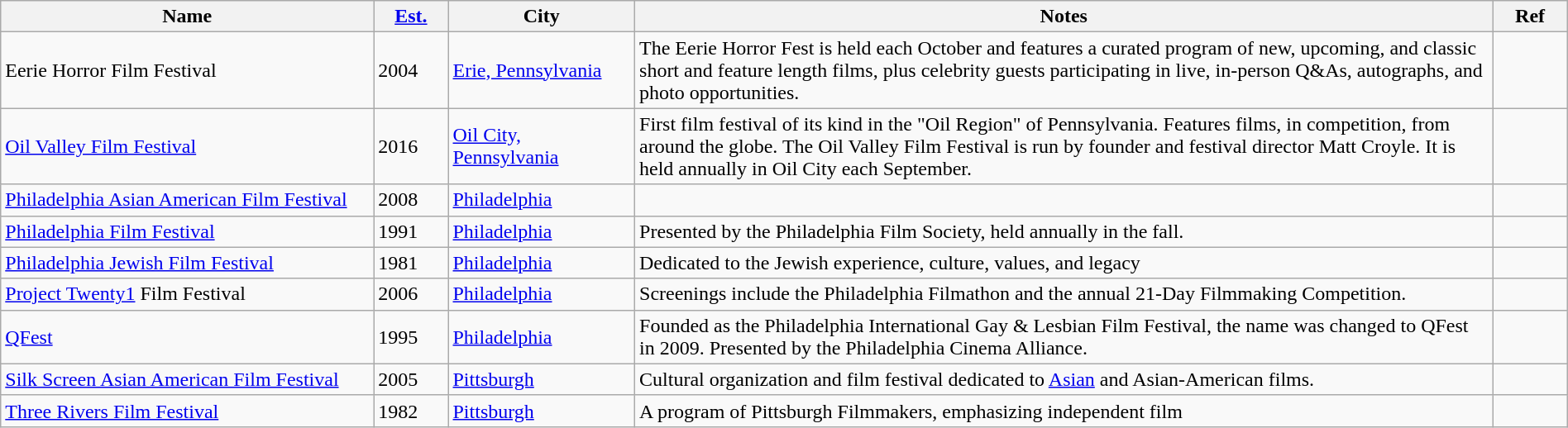<table class="wikitable sortable" width=100%>
<tr>
<th style="width:20%;">Name</th>
<th style="width:4%;"><a href='#'>Est.</a></th>
<th style="width:10%;">City</th>
<th style="width:46%;">Notes</th>
<th style="width:4%;">Ref</th>
</tr>
<tr>
<td>Eerie Horror Film Festival</td>
<td>2004</td>
<td><a href='#'>Erie, Pennsylvania</a></td>
<td>The Eerie Horror Fest is held each October and features a curated program of new, upcoming, and classic short and feature length films, plus celebrity guests participating in live, in-person Q&As, autographs, and photo opportunities.</td>
<td></td>
</tr>
<tr>
<td><a href='#'>Oil Valley Film Festival</a></td>
<td>2016</td>
<td><a href='#'>Oil City, Pennsylvania</a></td>
<td>First film festival of its kind in the "Oil Region" of Pennsylvania. Features films, in competition, from around the globe. The Oil Valley Film Festival is run by founder and festival director Matt Croyle. It is held annually in Oil City each September.</td>
<td></td>
</tr>
<tr>
<td><a href='#'>Philadelphia Asian American Film Festival</a></td>
<td>2008</td>
<td><a href='#'>Philadelphia</a></td>
<td></td>
<td></td>
</tr>
<tr>
<td><a href='#'>Philadelphia Film Festival</a></td>
<td>1991</td>
<td><a href='#'>Philadelphia</a></td>
<td>Presented by the Philadelphia Film Society, held annually in the fall.</td>
<td></td>
</tr>
<tr>
<td><a href='#'>Philadelphia Jewish Film Festival</a></td>
<td>1981</td>
<td><a href='#'>Philadelphia</a></td>
<td>Dedicated to the Jewish experience, culture, values, and legacy</td>
<td></td>
</tr>
<tr>
<td><a href='#'>Project Twenty1</a> Film Festival</td>
<td>2006</td>
<td><a href='#'>Philadelphia</a></td>
<td>Screenings include the Philadelphia Filmathon and the annual 21-Day Filmmaking Competition.</td>
<td></td>
</tr>
<tr>
<td><a href='#'>QFest</a></td>
<td>1995</td>
<td><a href='#'>Philadelphia</a></td>
<td>Founded as the Philadelphia International Gay & Lesbian Film Festival, the name was changed to QFest in 2009.  Presented by the Philadelphia Cinema Alliance.</td>
<td></td>
</tr>
<tr>
<td><a href='#'>Silk Screen Asian American Film Festival</a></td>
<td>2005</td>
<td><a href='#'>Pittsburgh</a></td>
<td>Cultural organization and film festival dedicated to <a href='#'>Asian</a> and Asian-American films.</td>
<td></td>
</tr>
<tr>
<td><a href='#'>Three Rivers Film Festival</a></td>
<td>1982</td>
<td><a href='#'>Pittsburgh</a></td>
<td>A program of Pittsburgh Filmmakers, emphasizing independent film</td>
<td></td>
</tr>
</table>
